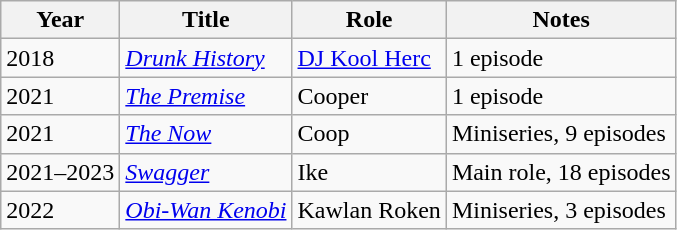<table class="wikitable sortable">
<tr>
<th>Year</th>
<th>Title</th>
<th>Role</th>
<th class="unsortable">Notes</th>
</tr>
<tr>
<td>2018</td>
<td><em><a href='#'>Drunk History</a></em></td>
<td><a href='#'>DJ Kool Herc</a></td>
<td>1 episode</td>
</tr>
<tr>
<td>2021</td>
<td><em><a href='#'>The Premise</a></em></td>
<td>Cooper</td>
<td>1 episode</td>
</tr>
<tr>
<td>2021</td>
<td><em><a href='#'>The Now</a></em></td>
<td>Coop</td>
<td>Miniseries, 9 episodes</td>
</tr>
<tr>
<td>2021–2023</td>
<td><em><a href='#'>Swagger</a></em></td>
<td>Ike</td>
<td>Main role, 18 episodes</td>
</tr>
<tr>
<td>2022</td>
<td><em><a href='#'>Obi-Wan Kenobi</a></em></td>
<td>Kawlan Roken</td>
<td>Miniseries, 3 episodes</td>
</tr>
</table>
